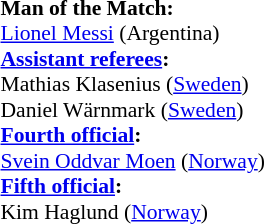<table width=50% style="font-size:90%">
<tr>
<td><br><strong>Man of the Match:</strong>
<br><a href='#'>Lionel Messi</a> (Argentina)<br><strong><a href='#'>Assistant referees</a>:</strong>
<br>Mathias Klasenius (<a href='#'>Sweden</a>)
<br>Daniel Wärnmark (<a href='#'>Sweden</a>)
<br><strong><a href='#'>Fourth official</a>:</strong>
<br><a href='#'>Svein Oddvar Moen</a> (<a href='#'>Norway</a>)
<br><strong><a href='#'>Fifth official</a>:</strong>
<br>Kim Haglund (<a href='#'>Norway</a>)</td>
</tr>
</table>
